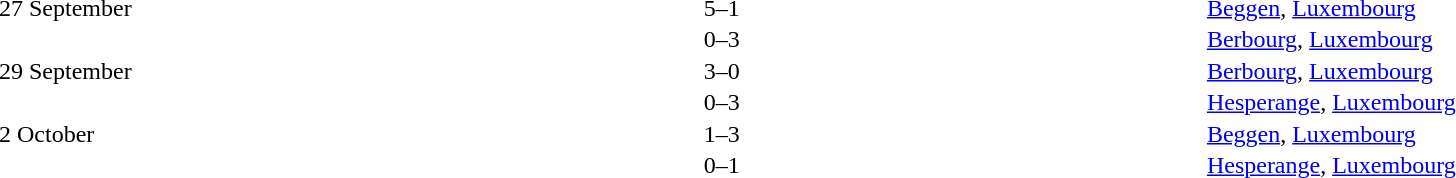<table cellspacing=1 width=85%>
<tr>
<th width=15%></th>
<th width=25%></th>
<th width=10%></th>
<th width=25%></th>
<th width=25%></th>
</tr>
<tr>
<td>27 September</td>
<td align=right></td>
<td align=center>5–1</td>
<td></td>
<td><a href='#'>Beggen</a>, <a href='#'>Luxembourg</a></td>
</tr>
<tr>
<td></td>
<td align=right></td>
<td align=center>0–3</td>
<td></td>
<td><a href='#'>Berbourg</a>, <a href='#'>Luxembourg</a></td>
</tr>
<tr>
<td>29 September</td>
<td align=right></td>
<td align=center>3–0</td>
<td></td>
<td><a href='#'>Berbourg</a>, <a href='#'>Luxembourg</a></td>
</tr>
<tr>
<td></td>
<td align=right></td>
<td align=center>0–3</td>
<td></td>
<td><a href='#'>Hesperange</a>, <a href='#'>Luxembourg</a></td>
</tr>
<tr>
<td>2 October</td>
<td align=right></td>
<td align=center>1–3</td>
<td></td>
<td><a href='#'>Beggen</a>, <a href='#'>Luxembourg</a></td>
</tr>
<tr>
<td></td>
<td align=right></td>
<td align=center>0–1</td>
<td></td>
<td><a href='#'>Hesperange</a>, <a href='#'>Luxembourg</a></td>
</tr>
</table>
